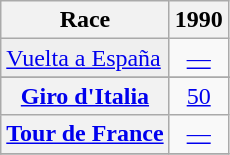<table class="wikitable plainrowheaders">
<tr>
<th>Race</th>
<th scope="col">1990</th>
</tr>
<tr style="text-align:center;">
<td style="text-align:left; background:#efefef;"> <a href='#'>Vuelta a España</a></td>
<td><a href='#'>—</a></td>
</tr>
<tr>
</tr>
<tr style="text-align:center;">
<th scope="row"> <a href='#'>Giro d'Italia</a></th>
<td><a href='#'>50</a></td>
</tr>
<tr style="text-align:center;">
<th scope="row"> <a href='#'>Tour de France</a></th>
<td><a href='#'>—</a></td>
</tr>
<tr>
</tr>
</table>
